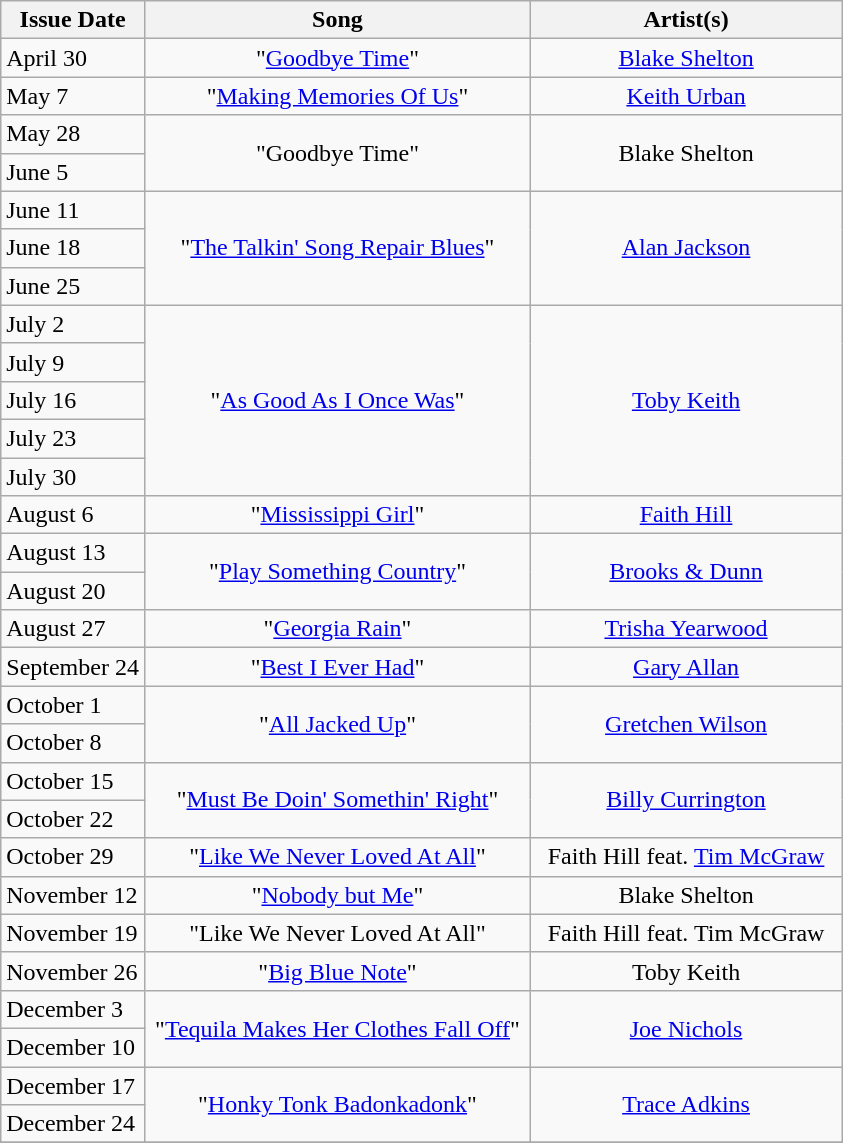<table class="wikitable">
<tr>
<th align="left">Issue Date</th>
<th align="center" width="250">Song</th>
<th align="center" width="200">Artist(s)</th>
</tr>
<tr>
<td align="left">April 30</td>
<td align="center">"<a href='#'>Goodbye Time</a>"</td>
<td align="center"><a href='#'>Blake Shelton</a></td>
</tr>
<tr>
<td align="left">May 7</td>
<td align="center">"<a href='#'>Making Memories Of Us</a>"</td>
<td align="center"><a href='#'>Keith Urban</a></td>
</tr>
<tr>
<td align="left">May 28</td>
<td align="center" rowspan="2">"Goodbye Time"</td>
<td align="center" rowspan="2">Blake Shelton</td>
</tr>
<tr>
<td align="left">June 5</td>
</tr>
<tr>
<td align="left">June 11</td>
<td align="center" rowspan="3">"<a href='#'>The Talkin' Song Repair Blues</a>"</td>
<td align="center" rowspan="3"><a href='#'>Alan Jackson</a></td>
</tr>
<tr>
<td align="left">June 18</td>
</tr>
<tr>
<td align="left">June 25</td>
</tr>
<tr>
<td align="left">July 2</td>
<td align="center" rowspan="5">"<a href='#'>As Good As I Once Was</a>"</td>
<td align="center" rowspan="5"><a href='#'>Toby Keith</a></td>
</tr>
<tr>
<td align="left">July 9</td>
</tr>
<tr>
<td align="left">July 16</td>
</tr>
<tr>
<td align="left">July 23</td>
</tr>
<tr>
<td align="left">July 30</td>
</tr>
<tr>
<td align="left">August 6</td>
<td align="center">"<a href='#'>Mississippi Girl</a>"</td>
<td align="center"><a href='#'>Faith Hill</a></td>
</tr>
<tr>
<td align="left">August 13</td>
<td align="center" rowspan="2">"<a href='#'>Play Something Country</a>"</td>
<td align="center" rowspan="2"><a href='#'>Brooks & Dunn</a></td>
</tr>
<tr>
<td align="left">August 20</td>
</tr>
<tr>
<td align="left">August 27</td>
<td align="center">"<a href='#'>Georgia Rain</a>"</td>
<td align="center"><a href='#'>Trisha Yearwood</a></td>
</tr>
<tr>
<td align="left">September 24</td>
<td align="center">"<a href='#'>Best I Ever Had</a>"</td>
<td align="center"><a href='#'>Gary Allan</a></td>
</tr>
<tr>
<td align="left">October 1</td>
<td align="center" rowspan="2">"<a href='#'>All Jacked Up</a>"</td>
<td align="center" rowspan="2"><a href='#'>Gretchen Wilson</a></td>
</tr>
<tr>
<td align="left">October 8</td>
</tr>
<tr>
<td align="left">October 15</td>
<td align="center" rowspan="2">"<a href='#'>Must Be Doin' Somethin' Right</a>"</td>
<td align="center" rowspan="2"><a href='#'>Billy Currington</a></td>
</tr>
<tr>
<td align="left">October 22</td>
</tr>
<tr>
<td align="left">October 29</td>
<td align="center">"<a href='#'>Like We Never Loved At All</a>"</td>
<td align="center">Faith Hill feat. <a href='#'>Tim McGraw</a></td>
</tr>
<tr>
<td align="left">November 12</td>
<td align="center">"<a href='#'>Nobody but Me</a>"</td>
<td align="center">Blake Shelton</td>
</tr>
<tr>
<td align="left">November 19</td>
<td align="center">"Like We Never Loved At All"</td>
<td align="center">Faith Hill feat. Tim McGraw</td>
</tr>
<tr>
<td align="left">November 26</td>
<td align="center">"<a href='#'>Big Blue Note</a>"</td>
<td align="center">Toby Keith</td>
</tr>
<tr>
<td align="left">December 3</td>
<td align="center" rowspan="2">"<a href='#'>Tequila Makes Her Clothes Fall Off</a>"</td>
<td align="center" rowspan="2"><a href='#'>Joe Nichols</a></td>
</tr>
<tr>
<td align="left">December 10</td>
</tr>
<tr>
<td align="left">December 17</td>
<td align="center" rowspan="2">"<a href='#'>Honky Tonk Badonkadonk</a>"</td>
<td align="center" rowspan="2"><a href='#'>Trace Adkins</a></td>
</tr>
<tr>
<td align="left">December 24</td>
</tr>
<tr>
</tr>
</table>
